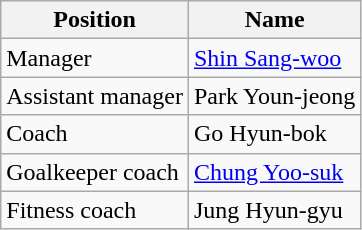<table class="wikitable">
<tr>
<th>Position</th>
<th>Name</th>
</tr>
<tr>
<td>Manager</td>
<td> <a href='#'>Shin Sang-woo</a></td>
</tr>
<tr>
<td>Assistant manager</td>
<td> Park Youn-jeong</td>
</tr>
<tr>
<td>Coach</td>
<td> Go Hyun-bok</td>
</tr>
<tr>
<td>Goalkeeper coach</td>
<td> <a href='#'>Chung Yoo-suk</a></td>
</tr>
<tr>
<td>Fitness coach</td>
<td> Jung Hyun-gyu</td>
</tr>
</table>
